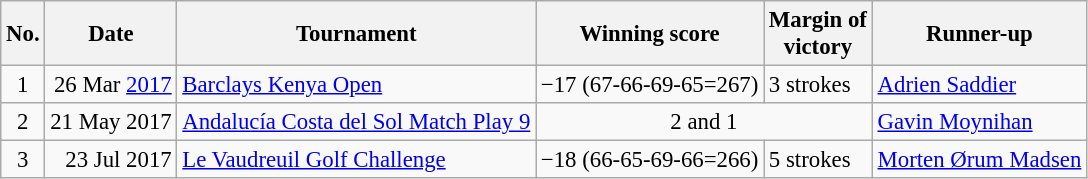<table class="wikitable" style="font-size:95%;">
<tr>
<th>No.</th>
<th>Date</th>
<th>Tournament</th>
<th>Winning score</th>
<th>Margin of<br>victory</th>
<th>Runner-up</th>
</tr>
<tr>
<td align=center>1</td>
<td align=right>26 Mar <a href='#'>2017</a></td>
<td><a href='#'>Barclays Kenya Open</a></td>
<td>−17 (67-66-69-65=267)</td>
<td>3 strokes</td>
<td> <a href='#'>Adrien Saddier</a></td>
</tr>
<tr>
<td align=center>2</td>
<td align=right>21 May 2017</td>
<td><a href='#'>Andalucía Costa del Sol Match Play 9</a></td>
<td colspan=2 align=center>2 and 1</td>
<td> <a href='#'>Gavin Moynihan</a></td>
</tr>
<tr>
<td align=center>3</td>
<td align=right>23 Jul 2017</td>
<td><a href='#'>Le Vaudreuil Golf Challenge</a></td>
<td>−18 (66-65-69-66=266)</td>
<td>5 strokes</td>
<td> <a href='#'>Morten Ørum Madsen</a></td>
</tr>
</table>
